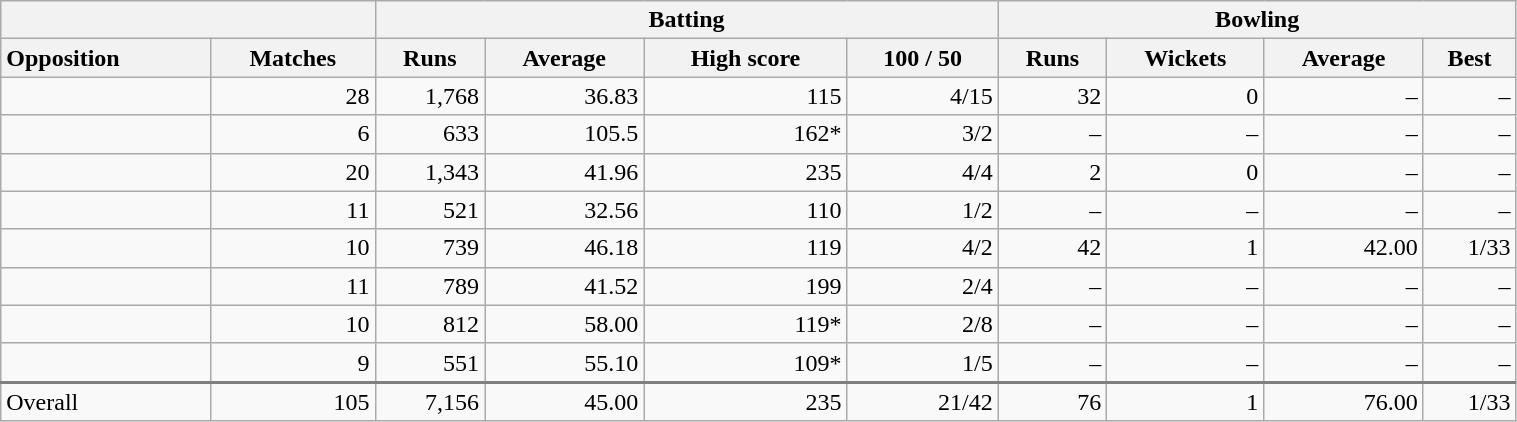<table class="wikitable" style="width:80%;">
<tr>
<th colspan=2> </th>
<th colspan="4">Batting</th>
<th colspan=4>Bowling</th>
</tr>
<tr>
<th style="text-align:left;">Opposition</th>
<th>Matches</th>
<th>Runs</th>
<th>Average</th>
<th>High score</th>
<th>100 / 50</th>
<th>Runs</th>
<th>Wickets</th>
<th>Average</th>
<th>Best</th>
</tr>
<tr style="text-align:right;">
<td style="text-align:left;"></td>
<td>28</td>
<td>1,768</td>
<td>36.83</td>
<td>115</td>
<td>4/15</td>
<td>32</td>
<td>0</td>
<td>–</td>
<td>–</td>
</tr>
<tr style="text-align:right;">
<td style="text-align:left;"></td>
<td>6</td>
<td>633</td>
<td>105.5</td>
<td>162*</td>
<td>3/2</td>
<td>–</td>
<td>–</td>
<td>–</td>
<td>–</td>
</tr>
<tr style="text-align:right;">
<td style="text-align:left;"></td>
<td>20</td>
<td>1,343</td>
<td>41.96</td>
<td>235</td>
<td>4/4</td>
<td>2</td>
<td>0</td>
<td>–</td>
<td>–</td>
</tr>
<tr style="text-align:right;">
<td style="text-align:left;"></td>
<td>11</td>
<td>521</td>
<td>32.56</td>
<td>110</td>
<td>1/2</td>
<td>–</td>
<td>–</td>
<td>–</td>
<td>–</td>
</tr>
<tr style="text-align:right;">
<td style="text-align:left;"></td>
<td>10</td>
<td>739</td>
<td>46.18</td>
<td>119</td>
<td>4/2</td>
<td>42</td>
<td>1</td>
<td>42.00</td>
<td>1/33</td>
</tr>
<tr style="text-align:right;">
<td style="text-align:left;"></td>
<td>11</td>
<td>789</td>
<td>41.52</td>
<td>199</td>
<td>2/4</td>
<td>–</td>
<td>–</td>
<td>–</td>
<td>–</td>
</tr>
<tr style="text-align:right;">
<td style="text-align:left;"></td>
<td>10</td>
<td>812</td>
<td>58.00</td>
<td>119*</td>
<td>2/8</td>
<td>–</td>
<td>–</td>
<td>–</td>
<td>–</td>
</tr>
<tr style="text-align:right;">
<td style="text-align:left;"></td>
<td>9</td>
<td>551</td>
<td>55.10</td>
<td>109*</td>
<td>1/5</td>
<td>–</td>
<td>–</td>
<td>–</td>
<td>–</td>
</tr>
<tr style="text-align:right; border-top:solid 2px gray;">
<td style="text-align:left;">Overall</td>
<td>105</td>
<td>7,156</td>
<td>45.00</td>
<td>235</td>
<td>21/42</td>
<td>76</td>
<td>1</td>
<td>76.00</td>
<td>1/33</td>
</tr>
</table>
